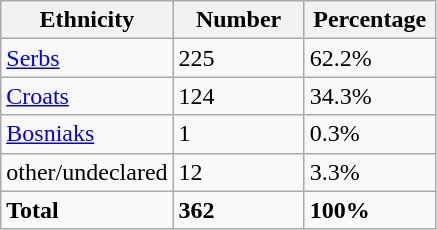<table class="wikitable">
<tr>
<th width="100px">Ethnicity</th>
<th width="80px">Number</th>
<th width="80px">Percentage</th>
</tr>
<tr>
<td><a href='#'>Serbs</a></td>
<td>225</td>
<td>62.2%</td>
</tr>
<tr>
<td><a href='#'>Croats</a></td>
<td>124</td>
<td>34.3%</td>
</tr>
<tr>
<td><a href='#'>Bosniaks</a></td>
<td>1</td>
<td>0.3%</td>
</tr>
<tr>
<td>other/undeclared</td>
<td>12</td>
<td>3.3%</td>
</tr>
<tr>
<td><strong>Total</strong></td>
<td><strong>362</strong></td>
<td><strong>100%</strong></td>
</tr>
</table>
